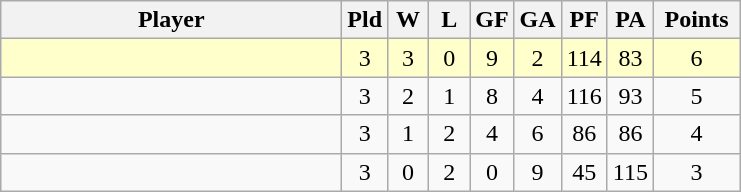<table class=wikitable style="text-align:center;">
<tr>
<th width=220>Player</th>
<th width=20>Pld</th>
<th width=20>W</th>
<th width=20>L</th>
<th width=20>GF</th>
<th width=20>GA</th>
<th width=20>PF</th>
<th width=20>PA</th>
<th width=50>Points</th>
</tr>
<tr bgcolor=#ffffcc>
<td style="text-align:left;"></td>
<td>3</td>
<td>3</td>
<td>0</td>
<td>9</td>
<td>2</td>
<td>114</td>
<td>83</td>
<td>6</td>
</tr>
<tr>
<td style="text-align:left;"></td>
<td>3</td>
<td>2</td>
<td>1</td>
<td>8</td>
<td>4</td>
<td>116</td>
<td>93</td>
<td>5</td>
</tr>
<tr>
<td style="text-align:left;"></td>
<td>3</td>
<td>1</td>
<td>2</td>
<td>4</td>
<td>6</td>
<td>86</td>
<td>86</td>
<td>4</td>
</tr>
<tr>
<td style="text-align:left;"></td>
<td>3</td>
<td>0</td>
<td>2</td>
<td>0</td>
<td>9</td>
<td>45</td>
<td>115</td>
<td>3</td>
</tr>
</table>
